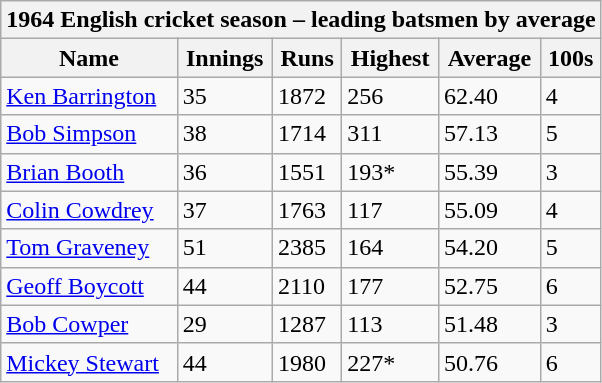<table class="wikitable">
<tr>
<th bgcolor="#efefef" colspan="7">1964 English cricket season – leading batsmen by average</th>
</tr>
<tr bgcolor="#efefef">
<th>Name</th>
<th>Innings</th>
<th>Runs</th>
<th>Highest</th>
<th>Average</th>
<th>100s</th>
</tr>
<tr>
<td><a href='#'>Ken Barrington</a></td>
<td>35</td>
<td>1872</td>
<td>256</td>
<td>62.40</td>
<td>4</td>
</tr>
<tr>
<td><a href='#'>Bob Simpson</a></td>
<td>38</td>
<td>1714</td>
<td>311</td>
<td>57.13</td>
<td>5</td>
</tr>
<tr>
<td><a href='#'>Brian Booth</a></td>
<td>36</td>
<td>1551</td>
<td>193*</td>
<td>55.39</td>
<td>3</td>
</tr>
<tr>
<td><a href='#'>Colin Cowdrey</a></td>
<td>37</td>
<td>1763</td>
<td>117</td>
<td>55.09</td>
<td>4</td>
</tr>
<tr>
<td><a href='#'>Tom Graveney</a></td>
<td>51</td>
<td>2385</td>
<td>164</td>
<td>54.20</td>
<td>5</td>
</tr>
<tr>
<td><a href='#'>Geoff Boycott</a></td>
<td>44</td>
<td>2110</td>
<td>177</td>
<td>52.75</td>
<td>6</td>
</tr>
<tr>
<td><a href='#'>Bob Cowper</a></td>
<td>29</td>
<td>1287</td>
<td>113</td>
<td>51.48</td>
<td>3</td>
</tr>
<tr>
<td><a href='#'>Mickey Stewart</a></td>
<td>44</td>
<td>1980</td>
<td>227*</td>
<td>50.76</td>
<td>6</td>
</tr>
</table>
